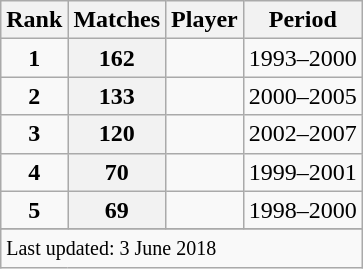<table class="wikitable plainrowheaders sortable">
<tr>
<th scope=col>Rank</th>
<th scope=col>Matches</th>
<th scope=col>Player</th>
<th scope=col>Period</th>
</tr>
<tr>
<td align=center><strong>1</strong></td>
<th scope=row style="text-align:center;">162</th>
<td></td>
<td>1993–2000</td>
</tr>
<tr>
<td align=center><strong>2</strong></td>
<th scope=row style=text-align:center;>133</th>
<td></td>
<td>2000–2005</td>
</tr>
<tr>
<td align=center><strong>3</strong></td>
<th scope=row style=text-align:center;>120</th>
<td></td>
<td>2002–2007</td>
</tr>
<tr>
<td align=center><strong>4</strong></td>
<th scope=row style=text-align:center;>70</th>
<td></td>
<td>1999–2001</td>
</tr>
<tr>
<td align=center><strong>5</strong></td>
<th scope=row style=text-align:center;>69</th>
<td></td>
<td>1998–2000</td>
</tr>
<tr>
</tr>
<tr class=sortbottom>
<td colspan=4><small>Last updated: 3 June 2018</small></td>
</tr>
</table>
